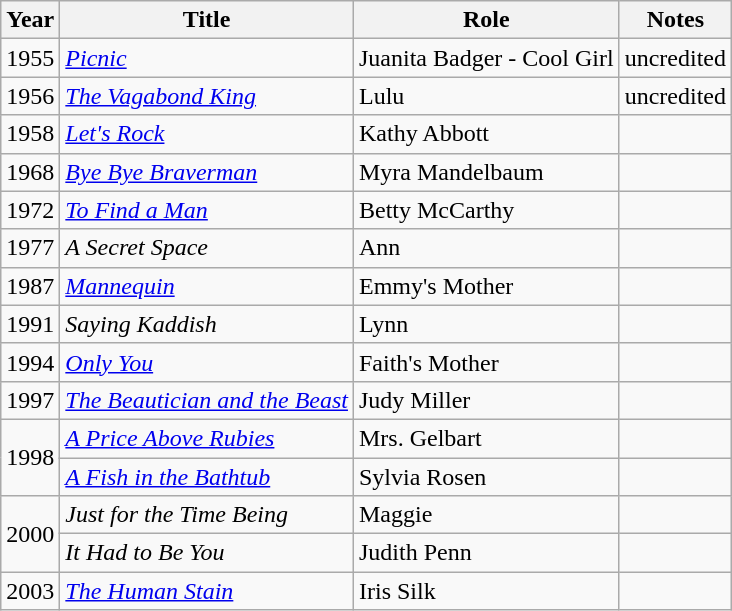<table class="wikitable">
<tr>
<th>Year</th>
<th>Title</th>
<th>Role</th>
<th>Notes</th>
</tr>
<tr>
<td>1955</td>
<td><em><a href='#'>Picnic</a></em></td>
<td>Juanita Badger - Cool Girl</td>
<td>uncredited</td>
</tr>
<tr>
<td>1956</td>
<td><em><a href='#'>The Vagabond King</a></em></td>
<td>Lulu</td>
<td>uncredited</td>
</tr>
<tr>
<td>1958</td>
<td><em><a href='#'>Let's Rock</a></em></td>
<td>Kathy Abbott</td>
<td></td>
</tr>
<tr>
<td>1968</td>
<td><em><a href='#'>Bye Bye Braverman</a></em></td>
<td>Myra Mandelbaum</td>
<td></td>
</tr>
<tr>
<td>1972</td>
<td><em><a href='#'>To Find a Man</a></em></td>
<td>Betty McCarthy</td>
<td></td>
</tr>
<tr>
<td>1977</td>
<td><em>A Secret Space</em></td>
<td>Ann</td>
<td></td>
</tr>
<tr>
<td>1987</td>
<td><em><a href='#'>Mannequin</a></em></td>
<td>Emmy's Mother</td>
<td></td>
</tr>
<tr>
<td>1991</td>
<td><em>Saying Kaddish</em></td>
<td>Lynn</td>
<td></td>
</tr>
<tr>
<td>1994</td>
<td><em><a href='#'>Only You</a></em></td>
<td>Faith's Mother</td>
<td></td>
</tr>
<tr>
<td>1997</td>
<td><em><a href='#'>The Beautician and the Beast</a></em></td>
<td>Judy Miller</td>
<td></td>
</tr>
<tr>
<td rowspan=2>1998</td>
<td><em><a href='#'>A Price Above Rubies</a></em></td>
<td>Mrs. Gelbart</td>
<td></td>
</tr>
<tr>
<td><em><a href='#'>A Fish in the Bathtub</a></em></td>
<td>Sylvia Rosen</td>
<td></td>
</tr>
<tr>
<td rowspan=2>2000</td>
<td><em>Just for the Time Being</em></td>
<td>Maggie</td>
<td></td>
</tr>
<tr>
<td><em>It Had to Be You</em></td>
<td>Judith Penn</td>
<td></td>
</tr>
<tr>
<td>2003</td>
<td><em><a href='#'>The Human Stain</a></em></td>
<td>Iris Silk</td>
<td></td>
</tr>
</table>
